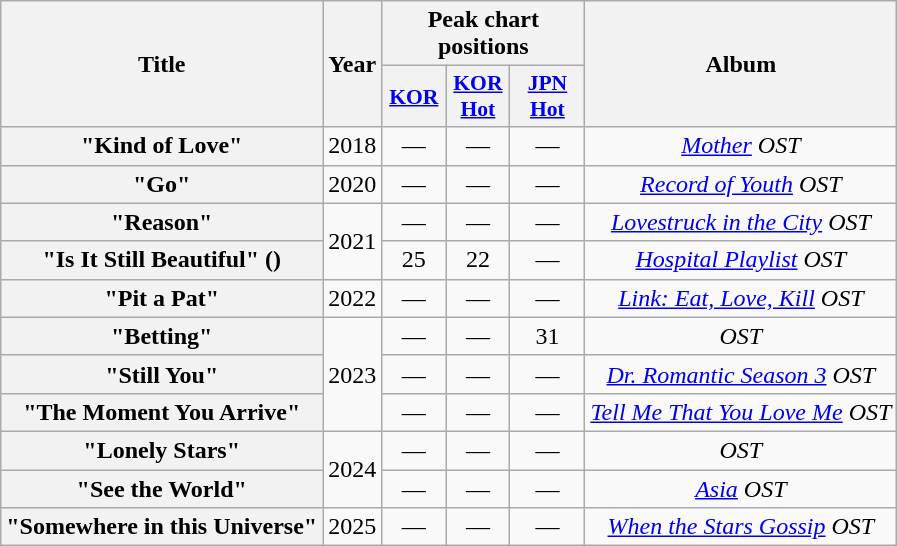<table class="wikitable plainrowheaders" style="text-align:center">
<tr>
<th scope="col" rowspan="2">Title</th>
<th scope="col" rowspan="2">Year</th>
<th colspan="3" scope="col">Peak chart positions</th>
<th scope="col" rowspan="2">Album</th>
</tr>
<tr>
<th scope="col" colspan="1" style="width:2.5em;font-size:90%"><a href='#'>KOR</a><br></th>
<th scope="col" style="width:2.5em;font-size:90%"><a href='#'>KOR Hot</a><br></th>
<th scope="col" style="font-size:90%; width:3em"><a href='#'>JPN<br>Hot</a><br></th>
</tr>
<tr>
<th scope="row">"Kind of Love"</th>
<td>2018</td>
<td>—</td>
<td>—</td>
<td>—</td>
<td><em><a href='#'>Mother</a> OST</em></td>
</tr>
<tr>
<th scope="row">"Go"</th>
<td>2020</td>
<td>—</td>
<td>—</td>
<td>—</td>
<td><em><a href='#'>Record of Youth</a> OST</em></td>
</tr>
<tr>
<th scope="row">"Reason"</th>
<td rowspan="2">2021</td>
<td>—</td>
<td>—</td>
<td>—</td>
<td><em><a href='#'>Lovestruck in the City</a> OST</em></td>
</tr>
<tr>
<th scope="row">"Is It Still Beautiful" ()<br></th>
<td>25</td>
<td>22</td>
<td>—</td>
<td><em> <a href='#'>Hospital Playlist</a> OST</em></td>
</tr>
<tr>
<th scope="row">"Pit a Pat"</th>
<td>2022</td>
<td>—</td>
<td>—</td>
<td>—</td>
<td><em><a href='#'>Link: Eat, Love, Kill</a> OST</em></td>
</tr>
<tr>
<th scope="row">"Betting" <br></th>
<td rowspan="3">2023</td>
<td>—</td>
<td>—</td>
<td>31</td>
<td><em> OST</em></td>
</tr>
<tr>
<th scope="row">"Still You"</th>
<td>—</td>
<td>—</td>
<td>—</td>
<td><em><a href='#'>Dr. Romantic Season 3</a> OST</em></td>
</tr>
<tr '>
<th scope="row">"The Moment You Arrive"</th>
<td>—</td>
<td>—</td>
<td>—</td>
<td><em><a href='#'>Tell Me That You Love Me</a> OST</em></td>
</tr>
<tr>
<th scope="row">"Lonely Stars"</th>
<td rowspan="2">2024</td>
<td>—</td>
<td>—</td>
<td>—</td>
<td><em> OST</em></td>
</tr>
<tr>
<th scope="row">"See the World"<br></th>
<td>—</td>
<td>—</td>
<td>—</td>
<td><em><a href='#'>Asia</a> OST</em></td>
</tr>
<tr>
<th scope="row">"Somewhere in this Universe"</th>
<td>2025</td>
<td>—</td>
<td>—</td>
<td>—</td>
<td><em><a href='#'>When the Stars Gossip</a> OST</em></td>
</tr>
</table>
